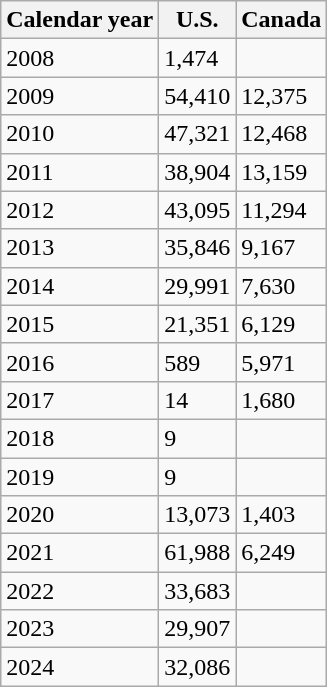<table class=wikitable>
<tr>
<th>Calendar year</th>
<th>U.S.</th>
<th>Canada</th>
</tr>
<tr>
<td>2008</td>
<td>1,474</td>
<td></td>
</tr>
<tr>
<td>2009</td>
<td>54,410</td>
<td>12,375</td>
</tr>
<tr>
<td>2010</td>
<td>47,321</td>
<td>12,468</td>
</tr>
<tr>
<td>2011</td>
<td>38,904</td>
<td>13,159</td>
</tr>
<tr>
<td>2012</td>
<td>43,095</td>
<td>11,294</td>
</tr>
<tr>
<td>2013</td>
<td>35,846</td>
<td>9,167</td>
</tr>
<tr>
<td>2014</td>
<td>29,991</td>
<td>7,630</td>
</tr>
<tr>
<td>2015</td>
<td>21,351</td>
<td>6,129</td>
</tr>
<tr>
<td>2016</td>
<td>589</td>
<td>5,971</td>
</tr>
<tr>
<td>2017</td>
<td>14</td>
<td>1,680</td>
</tr>
<tr>
<td>2018</td>
<td>9</td>
<td></td>
</tr>
<tr>
<td>2019</td>
<td>9</td>
<td></td>
</tr>
<tr>
<td>2020</td>
<td>13,073</td>
<td>1,403</td>
</tr>
<tr>
<td>2021</td>
<td>61,988</td>
<td>6,249</td>
</tr>
<tr>
<td>2022</td>
<td>33,683</td>
<td></td>
</tr>
<tr>
<td>2023</td>
<td>29,907</td>
<td></td>
</tr>
<tr>
<td>2024</td>
<td>32,086</td>
<td></td>
</tr>
</table>
